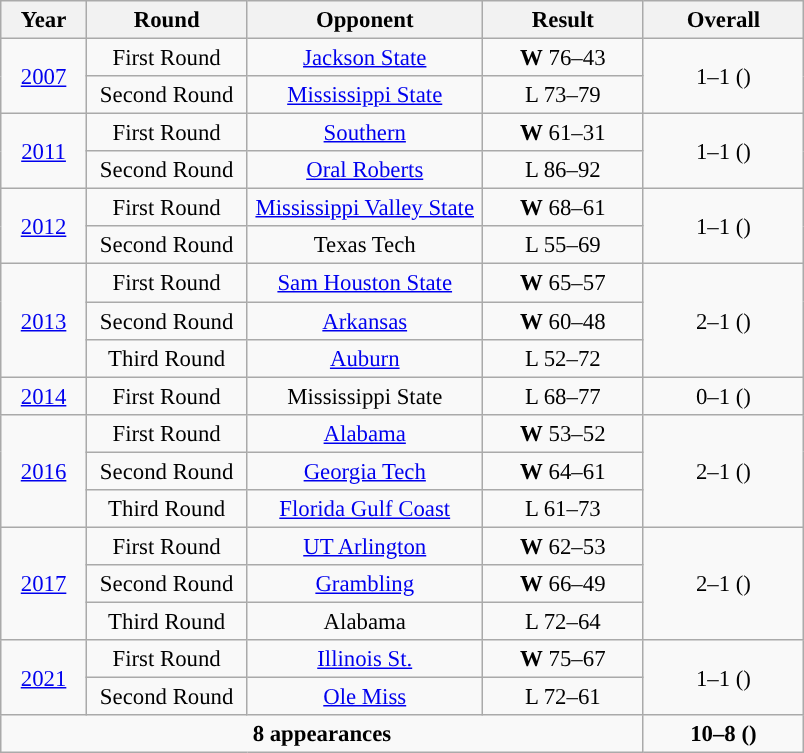<table class="wikitable" style="font-size: 95%;">
<tr>
<th style="width: 50px; ">Year</th>
<th style="width: 100px; ">Round</th>
<th style="width: 150px; ">Opponent</th>
<th style="width: 100px; ">Result</th>
<th style="width: 100px; ">Overall</th>
</tr>
<tr align="center">
<td rowspan="2"><a href='#'>2007</a></td>
<td>First Round</td>
<td><a href='#'>Jackson State</a></td>
<td><strong>W</strong> 76–43</td>
<td rowspan="2">1–1 ()</td>
</tr>
<tr align="center">
<td>Second Round</td>
<td><a href='#'>Mississippi State</a></td>
<td>L 73–79</td>
</tr>
<tr align="center">
<td rowspan="2"><a href='#'>2011</a></td>
<td>First Round</td>
<td><a href='#'>Southern</a></td>
<td><strong>W</strong> 61–31</td>
<td rowspan="2">1–1 ()</td>
</tr>
<tr align="center">
<td>Second Round</td>
<td><a href='#'>Oral Roberts</a></td>
<td>L 86–92</td>
</tr>
<tr align="center">
<td rowspan="2"><a href='#'>2012</a></td>
<td>First Round</td>
<td><a href='#'>Mississippi Valley State</a></td>
<td><strong>W</strong> 68–61</td>
<td rowspan="2">1–1 ()</td>
</tr>
<tr align="center">
<td>Second Round</td>
<td>Texas Tech</td>
<td>L 55–69</td>
</tr>
<tr align="center">
<td rowspan="3"><a href='#'>2013</a></td>
<td>First Round</td>
<td><a href='#'>Sam Houston State</a></td>
<td><strong>W</strong> 65–57</td>
<td rowspan="3">2–1 ()</td>
</tr>
<tr align="center">
<td>Second Round</td>
<td><a href='#'>Arkansas</a></td>
<td><strong>W</strong> 60–48</td>
</tr>
<tr align="center">
<td>Third Round</td>
<td><a href='#'>Auburn</a></td>
<td>L 52–72</td>
</tr>
<tr align="center">
<td><a href='#'>2014</a></td>
<td>First Round</td>
<td>Mississippi State</td>
<td>L 68–77</td>
<td>0–1 ()</td>
</tr>
<tr align="center">
<td rowspan="3"><a href='#'>2016</a></td>
<td>First Round</td>
<td><a href='#'>Alabama</a></td>
<td><strong>W</strong> 53–52</td>
<td rowspan="3">2–1 ()</td>
</tr>
<tr align="center">
<td>Second Round</td>
<td><a href='#'>Georgia Tech</a></td>
<td><strong>W</strong> 64–61</td>
</tr>
<tr align="center">
<td>Third Round</td>
<td><a href='#'>Florida Gulf Coast</a></td>
<td>L 61–73</td>
</tr>
<tr align="center">
<td rowspan="3"><a href='#'>2017</a></td>
<td>First Round</td>
<td><a href='#'>UT Arlington</a></td>
<td><strong>W</strong> 62–53</td>
<td rowspan="3">2–1 ()</td>
</tr>
<tr align="center">
<td>Second Round</td>
<td><a href='#'>Grambling</a></td>
<td><strong>W</strong> 66–49</td>
</tr>
<tr align="center">
<td>Third Round</td>
<td>Alabama</td>
<td>L 72–64</td>
</tr>
<tr align="center">
<td rowspan="2"><a href='#'>2021</a></td>
<td>First Round</td>
<td><a href='#'>Illinois St.</a></td>
<td><strong>W</strong> 75–67</td>
<td rowspan="2">1–1 ()</td>
</tr>
<tr align="center">
<td>Second Round</td>
<td><a href='#'>Ole Miss</a></td>
<td>L 72–61</td>
</tr>
<tr align="center">
<td colspan="4"><strong>8 appearances</strong></td>
<td colspan="1"><strong>10–8 ()</strong></td>
</tr>
</table>
